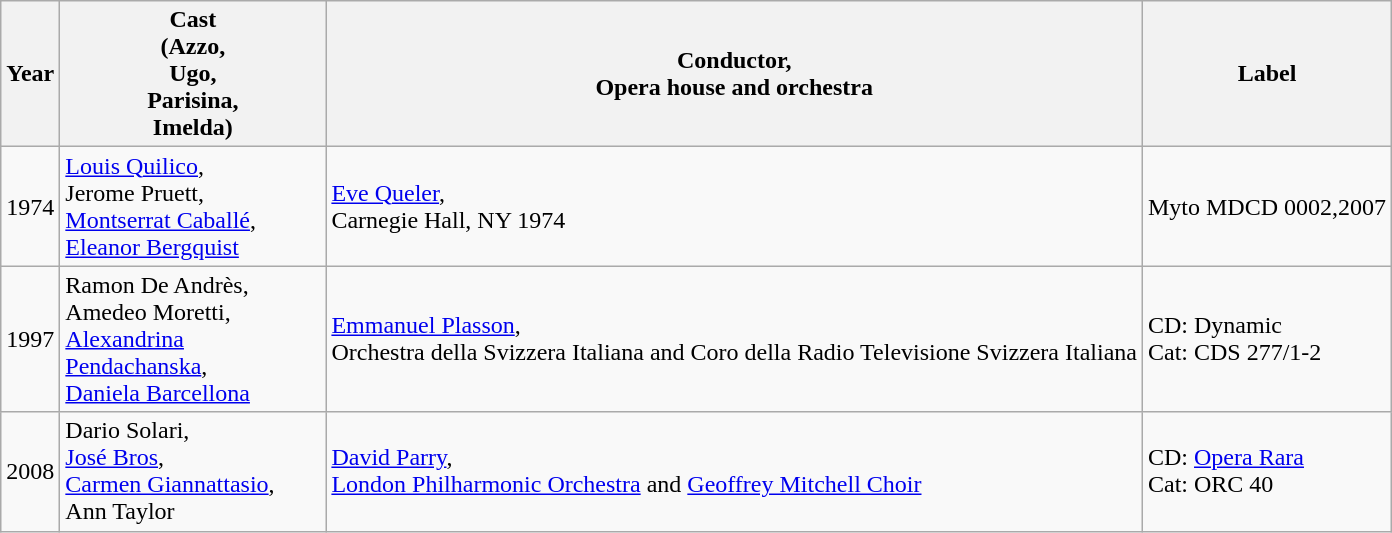<table class="wikitable">
<tr>
<th>Year</th>
<th width="170">Cast<br>(Azzo,<br>Ugo,<br>Parisina,<br>Imelda)</th>
<th>Conductor,<br>Opera house and orchestra</th>
<th>Label</th>
</tr>
<tr>
<td>1974</td>
<td><a href='#'>Louis Quilico</a>,<br>Jerome Pruett,<br><a href='#'>Montserrat Caballé</a>,<br><a href='#'>Eleanor Bergquist</a></td>
<td><a href='#'>Eve Queler</a>,<br>Carnegie Hall, NY 1974</td>
<td>Myto MDCD 0002,2007</td>
</tr>
<tr>
<td>1997</td>
<td>Ramon De Andrès,<br>Amedeo Moretti,<br><a href='#'>Alexandrina Pendachanska</a>,<br><a href='#'>Daniela Barcellona</a></td>
<td><a href='#'>Emmanuel Plasson</a>,<br>Orchestra della Svizzera Italiana and Coro della Radio Televisione Svizzera Italiana</td>
<td>CD: Dynamic<br>Cat: CDS 277/1-2</td>
</tr>
<tr>
<td>2008</td>
<td>Dario Solari,<br><a href='#'>José Bros</a>,<br><a href='#'>Carmen Giannattasio</a>,<br>Ann Taylor</td>
<td><a href='#'>David Parry</a>,<br><a href='#'>London Philharmonic Orchestra</a> and <a href='#'>Geoffrey Mitchell Choir</a></td>
<td>CD: <a href='#'>Opera Rara</a><br>Cat: ORC 40</td>
</tr>
</table>
